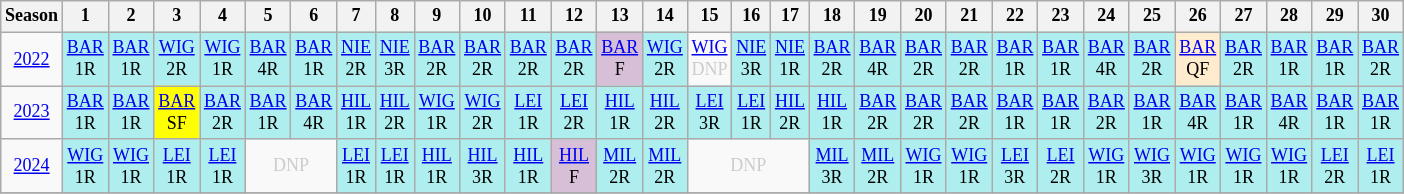<table class="wikitable" style="width:18%; margin:0; font-size:75%">
<tr>
<th>Season</th>
<th>1</th>
<th>2</th>
<th>3</th>
<th>4</th>
<th>5</th>
<th>6</th>
<th>7</th>
<th>8</th>
<th>9</th>
<th>10</th>
<th>11</th>
<th>12</th>
<th>13</th>
<th>14</th>
<th>15</th>
<th>16</th>
<th>17</th>
<th>18</th>
<th>19</th>
<th>20</th>
<th>21</th>
<th>22</th>
<th>23</th>
<th>24</th>
<th>25</th>
<th>26</th>
<th>27</th>
<th>28</th>
<th>29</th>
<th>30</th>
</tr>
<tr>
<td style="text-align:center;"background:#efefef;"><a href='#'>2022</a></td>
<td style="text-align:center; background:#afeeee;"><a href='#'>BAR</a><br>1R</td>
<td style="text-align:center; background:#afeeee;"><a href='#'>BAR</a><br>1R</td>
<td style="text-align:center; background:#afeeee;"><a href='#'>WIG</a><br>2R</td>
<td style="text-align:center; background:#afeeee;"><a href='#'>WIG</a><br>1R</td>
<td style="text-align:center; background:#afeeee;"><a href='#'>BAR</a><br>4R</td>
<td style="text-align:center; background:#afeeee;"><a href='#'>BAR</a><br>1R</td>
<td style="text-align:center; background:#afeeee;"><a href='#'>NIE</a><br>2R</td>
<td style="text-align:center; background:#afeeee;"><a href='#'>NIE</a><br>3R</td>
<td style="text-align:center; background:#afeeee;"><a href='#'>BAR</a><br>2R</td>
<td style="text-align:center; background:#afeeee;"><a href='#'>BAR</a><br>2R</td>
<td style="text-align:center; background:#afeeee;"><a href='#'>BAR</a><br>2R</td>
<td style="text-align:center; background:#afeeee;"><a href='#'>BAR</a><br>2R</td>
<td style="text-align:center; background:thistle;"><a href='#'>BAR</a><br>F</td>
<td style="text-align:center; background:#afeeee;"><a href='#'>WIG</a><br>2R</td>
<td style="text-align:center; color:#ccc;"><a href='#'>WIG</a><br>DNP</td>
<td style="text-align:center; background:#afeeee;"><a href='#'>NIE</a><br>3R</td>
<td style="text-align:center; background:#afeeee;"><a href='#'>NIE</a><br>1R</td>
<td style="text-align:center; background:#afeeee;"><a href='#'>BAR</a><br>2R</td>
<td style="text-align:center; background:#afeeee;"><a href='#'>BAR</a><br>4R</td>
<td style="text-align:center; background:#afeeee;"><a href='#'>BAR</a><br>2R</td>
<td style="text-align:center; background:#afeeee;"><a href='#'>BAR</a><br>2R</td>
<td style="text-align:center; background:#afeeee;"><a href='#'>BAR</a><br>1R</td>
<td style="text-align:center; background:#afeeee;"><a href='#'>BAR</a><br>1R</td>
<td style="text-align:center; background:#afeeee;"><a href='#'>BAR</a><br>4R</td>
<td style="text-align:center; background:#afeeee;"><a href='#'>BAR</a><br>2R</td>
<td style="text-align:center; background:#ffebcd;"><a href='#'>BAR</a><br>QF</td>
<td style="text-align:center; background:#afeeee;"><a href='#'>BAR</a><br>2R</td>
<td style="text-align:center; background:#afeeee;"><a href='#'>BAR</a><br>1R</td>
<td style="text-align:center; background:#afeeee;"><a href='#'>BAR</a><br>1R</td>
<td style="text-align:center; background:#afeeee;"><a href='#'>BAR</a><br>2R</td>
</tr>
<tr>
<td style="text-align:center;"background:#efefef;"><a href='#'>2023</a></td>
<td style="text-align:center; background:#afeeee;"><a href='#'>BAR</a><br>1R</td>
<td style="text-align:center; background:#afeeee;"><a href='#'>BAR</a><br>1R</td>
<td style="text-align:center; background:yellow;"><a href='#'>BAR</a><br>SF</td>
<td style="text-align:center; background:#afeeee;"><a href='#'>BAR</a><br>2R</td>
<td style="text-align:center; background:#afeeee;"><a href='#'>BAR</a><br>1R</td>
<td style="text-align:center; background:#afeeee;"><a href='#'>BAR</a><br>4R</td>
<td style="text-align:center; background:#afeeee;"><a href='#'>HIL</a><br>1R</td>
<td style="text-align:center; background:#afeeee;"><a href='#'>HIL</a><br>2R</td>
<td style="text-align:center; background:#afeeee;"><a href='#'>WIG</a><br>1R</td>
<td style="text-align:center; background:#afeeee;"><a href='#'>WIG</a><br>2R</td>
<td style="text-align:center; background:#afeeee;"><a href='#'>LEI</a><br>1R</td>
<td style="text-align:center; background:#afeeee;"><a href='#'>LEI</a><br>2R</td>
<td style="text-align:center; background:#afeeee;"><a href='#'>HIL</a><br>1R</td>
<td style="text-align:center; background:#afeeee;"><a href='#'>HIL</a><br>2R</td>
<td style="text-align:center; background:#afeeee;"><a href='#'>LEI</a><br>3R</td>
<td style="text-align:center; background:#afeeee;"><a href='#'>LEI</a><br>1R</td>
<td style="text-align:center; background:#afeeee;"><a href='#'>HIL</a><br>2R</td>
<td style="text-align:center; background:#afeeee;"><a href='#'>HIL</a><br>1R</td>
<td style="text-align:center; background:#afeeee;"><a href='#'>BAR</a><br>2R</td>
<td style="text-align:center; background:#afeeee;"><a href='#'>BAR</a><br>2R</td>
<td style="text-align:center; background:#afeeee;"><a href='#'>BAR</a><br>2R</td>
<td style="text-align:center; background:#afeeee;"><a href='#'>BAR</a><br>1R</td>
<td style="text-align:center; background:#afeeee;"><a href='#'>BAR</a><br>1R</td>
<td style="text-align:center; background:#afeeee;"><a href='#'>BAR</a><br>2R</td>
<td style="text-align:center; background:#afeeee;"><a href='#'>BAR</a><br>1R</td>
<td style="text-align:center; background:#afeeee;"><a href='#'>BAR</a><br>4R</td>
<td style="text-align:center; background:#afeeee;"><a href='#'>BAR</a><br>1R</td>
<td style="text-align:center; background:#afeeee;"><a href='#'>BAR</a><br>4R</td>
<td style="text-align:center; background:#afeeee;"><a href='#'>BAR</a><br>1R</td>
<td style="text-align:center; background:#afeeee;"><a href='#'>BAR</a><br>1R</td>
</tr>
<tr>
<td style="text-align:center;"background:#efefef;"><a href='#'>2024</a></td>
<td style="text-align:center; background:#afeeee;"><a href='#'>WIG</a><br>1R</td>
<td style="text-align:center; background:#afeeee;"><a href='#'>WIG</a><br>1R</td>
<td style="text-align:center; background:#afeeee;"><a href='#'>LEI</a><br>1R</td>
<td style="text-align:center; background:#afeeee;"><a href='#'>LEI</a><br>1R</td>
<td colspan="2" style="text-align:center; color:#ccc;">DNP</td>
<td style="text-align:center; background:#afeeee;"><a href='#'>LEI</a><br>1R</td>
<td style="text-align:center; background:#afeeee;"><a href='#'>LEI</a><br>1R</td>
<td style="text-align:center; background:#afeeee;"><a href='#'>HIL</a><br>1R</td>
<td style="text-align:center; background:#afeeee;"><a href='#'>HIL</a><br>3R</td>
<td style="text-align:center; background:#afeeee;"><a href='#'>HIL</a><br>1R</td>
<td style="text-align:center; background:thistle;"><a href='#'>HIL</a><br>F</td>
<td style="text-align:center; background:#afeeee;"><a href='#'>MIL</a><br>2R</td>
<td style="text-align:center; background:#afeeee;"><a href='#'>MIL</a><br>2R</td>
<td colspan="3" style="text-align:center; color:#ccc;">DNP</td>
<td style="text-align:center; background:#afeeee;"><a href='#'>MIL</a><br>3R</td>
<td style="text-align:center; background:#afeeee;"><a href='#'>MIL</a><br>2R</td>
<td style="text-align:center; background:#afeeee;"><a href='#'>WIG</a><br>1R</td>
<td style="text-align:center; background:#afeeee;"><a href='#'>WIG</a><br>1R</td>
<td style="text-align:center; background:#afeeee;"><a href='#'>LEI</a><br>3R</td>
<td style="text-align:center; background:#afeeee;"><a href='#'>LEI</a><br>2R</td>
<td style="text-align:center; background:#afeeee;"><a href='#'>WIG</a><br>1R</td>
<td style="text-align:center; background:#afeeee;"><a href='#'>WIG</a><br>3R</td>
<td style="text-align:center; background:#afeeee;"><a href='#'>WIG</a><br>1R</td>
<td style="text-align:center; background:#afeeee;"><a href='#'>WIG</a><br>1R</td>
<td style="text-align:center; background:#afeeee;"><a href='#'>WIG</a><br>1R</td>
<td style="text-align:center; background:#afeeee;"><a href='#'>LEI</a><br>2R</td>
<td style="text-align:center; background:#afeeee;"><a href='#'>LEI</a><br>1R</td>
</tr>
<tr>
</tr>
</table>
